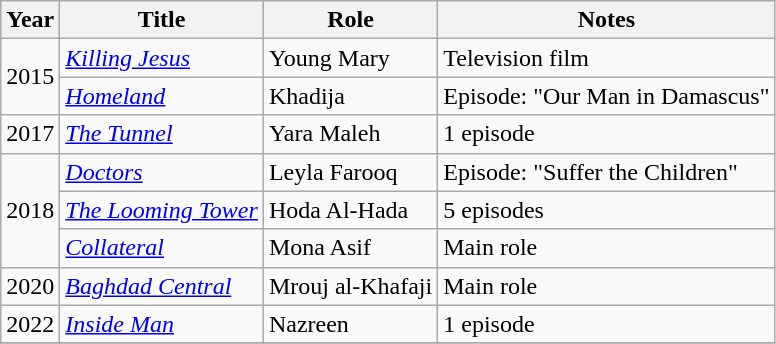<table class="wikitable sortable">
<tr>
<th>Year</th>
<th>Title</th>
<th>Role</th>
<th class="unsortable">Notes</th>
</tr>
<tr>
<td rowspan="2">2015</td>
<td><em><a href='#'>Killing Jesus</a></em></td>
<td>Young Mary</td>
<td>Television film</td>
</tr>
<tr>
<td><em><a href='#'>Homeland</a></em></td>
<td>Khadija</td>
<td>Episode: "Our Man in Damascus"</td>
</tr>
<tr>
<td>2017</td>
<td><em><a href='#'>The Tunnel</a></em></td>
<td>Yara Maleh</td>
<td>1 episode</td>
</tr>
<tr>
<td rowspan="3">2018</td>
<td><em><a href='#'>Doctors</a></em></td>
<td>Leyla Farooq</td>
<td>Episode: "Suffer the Children"</td>
</tr>
<tr>
<td><em><a href='#'>The Looming Tower</a></em></td>
<td>Hoda Al-Hada</td>
<td>5 episodes</td>
</tr>
<tr>
<td><em><a href='#'>Collateral</a></em></td>
<td>Mona Asif</td>
<td>Main role</td>
</tr>
<tr>
<td>2020</td>
<td><em><a href='#'>Baghdad Central</a></em></td>
<td>Mrouj al-Khafaji</td>
<td>Main role</td>
</tr>
<tr>
<td>2022</td>
<td><em><a href='#'>Inside Man</a></em></td>
<td>Nazreen</td>
<td>1 episode</td>
</tr>
<tr>
</tr>
</table>
